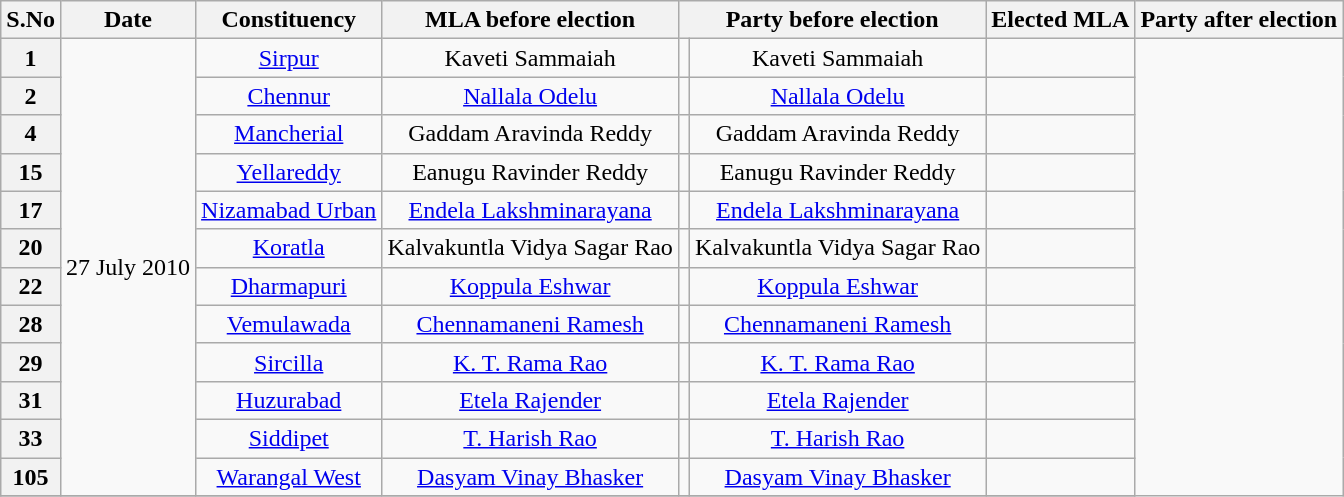<table class="wikitable sortable" style="text-align:center;">
<tr>
<th>S.No</th>
<th>Date</th>
<th>Constituency</th>
<th>MLA before election</th>
<th colspan="2">Party before election</th>
<th>Elected MLA</th>
<th colspan="2">Party after election</th>
</tr>
<tr>
<th>1</th>
<td Rowspan=12>27 July 2010</td>
<td><a href='#'>Sirpur</a></td>
<td>Kaveti Sammaiah</td>
<td></td>
<td>Kaveti Sammaiah</td>
<td></td>
</tr>
<tr>
<th>2</th>
<td><a href='#'>Chennur</a></td>
<td><a href='#'>Nallala Odelu</a></td>
<td></td>
<td><a href='#'>Nallala Odelu</a></td>
<td></td>
</tr>
<tr>
<th>4</th>
<td><a href='#'>Mancherial</a></td>
<td>Gaddam Aravinda Reddy</td>
<td></td>
<td>Gaddam Aravinda Reddy</td>
<td></td>
</tr>
<tr>
<th>15</th>
<td><a href='#'>Yellareddy</a></td>
<td>Eanugu Ravinder Reddy</td>
<td></td>
<td>Eanugu Ravinder Reddy</td>
<td></td>
</tr>
<tr>
<th>17</th>
<td><a href='#'>Nizamabad Urban</a></td>
<td><a href='#'>Endela Lakshminarayana</a></td>
<td></td>
<td><a href='#'>Endela Lakshminarayana</a></td>
<td></td>
</tr>
<tr>
<th>20</th>
<td><a href='#'>Koratla</a></td>
<td>Kalvakuntla Vidya Sagar Rao</td>
<td></td>
<td>Kalvakuntla Vidya Sagar Rao</td>
<td></td>
</tr>
<tr>
<th>22</th>
<td><a href='#'>Dharmapuri</a></td>
<td><a href='#'>Koppula Eshwar</a></td>
<td></td>
<td><a href='#'>Koppula Eshwar</a></td>
<td></td>
</tr>
<tr>
<th>28</th>
<td><a href='#'>Vemulawada</a></td>
<td><a href='#'>Chennamaneni Ramesh</a></td>
<td></td>
<td><a href='#'>Chennamaneni Ramesh</a></td>
<td></td>
</tr>
<tr>
<th>29</th>
<td><a href='#'>Sircilla</a></td>
<td><a href='#'>K. T. Rama Rao</a></td>
<td></td>
<td><a href='#'>K. T. Rama Rao</a></td>
<td></td>
</tr>
<tr>
<th>31</th>
<td><a href='#'>Huzurabad</a></td>
<td><a href='#'>Etela Rajender</a></td>
<td></td>
<td><a href='#'>Etela Rajender</a></td>
<td></td>
</tr>
<tr>
<th>33</th>
<td><a href='#'>Siddipet</a></td>
<td><a href='#'>T. Harish Rao</a></td>
<td></td>
<td><a href='#'>T. Harish Rao</a></td>
<td></td>
</tr>
<tr>
<th>105</th>
<td><a href='#'>Warangal West</a></td>
<td><a href='#'>Dasyam Vinay Bhasker</a></td>
<td></td>
<td><a href='#'>Dasyam Vinay Bhasker</a></td>
<td></td>
</tr>
<tr>
</tr>
</table>
